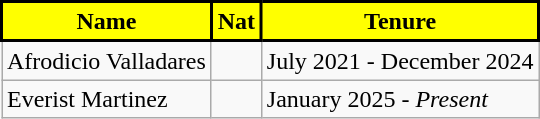<table class="wikitable sortable">
<tr>
<th style="background:#FFFF00; color:#000000; border:2px solid #000000;" scope="col">Name</th>
<th style="background:#FFFF00; color:#000000; border:2px solid #000000;" scope="col">Nat</th>
<th style="background:#FFFF00; color:#000000; border:2px solid #000000;" scope="col">Tenure</th>
</tr>
<tr>
<td>Afrodicio Valladares</td>
<td></td>
<td>July 2021 - December 2024</td>
</tr>
<tr>
<td>Everist Martinez</td>
<td></td>
<td>January 2025 - <em>Present</em></td>
</tr>
</table>
